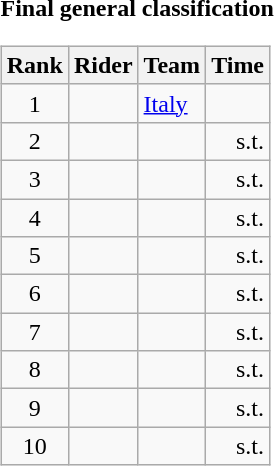<table>
<tr>
<td><strong>Final general classification</strong><br><table class="wikitable">
<tr>
<th scope="col">Rank</th>
<th scope="col">Rider</th>
<th scope="col">Team</th>
<th scope="col">Time</th>
</tr>
<tr>
<td style="text-align:center;">1</td>
<td></td>
<td><a href='#'>Italy</a></td>
<td style="text-align:right;"></td>
</tr>
<tr>
<td style="text-align:center;">2</td>
<td></td>
<td></td>
<td style="text-align:right;">s.t.</td>
</tr>
<tr>
<td style="text-align:center;">3</td>
<td></td>
<td></td>
<td style="text-align:right;">s.t.</td>
</tr>
<tr>
<td style="text-align:center;">4</td>
<td></td>
<td></td>
<td style="text-align:right;">s.t.</td>
</tr>
<tr>
<td style="text-align:center;">5</td>
<td></td>
<td></td>
<td style="text-align:right;">s.t.</td>
</tr>
<tr>
<td style="text-align:center;">6</td>
<td></td>
<td></td>
<td style="text-align:right;">s.t.</td>
</tr>
<tr>
<td style="text-align:center;">7</td>
<td></td>
<td></td>
<td style="text-align:right;">s.t.</td>
</tr>
<tr>
<td style="text-align:center;">8</td>
<td></td>
<td></td>
<td style="text-align:right;">s.t.</td>
</tr>
<tr>
<td style="text-align:center;">9</td>
<td></td>
<td></td>
<td style="text-align:right;">s.t.</td>
</tr>
<tr>
<td style="text-align:center;">10</td>
<td></td>
<td></td>
<td style="text-align:right;">s.t.</td>
</tr>
</table>
</td>
</tr>
</table>
